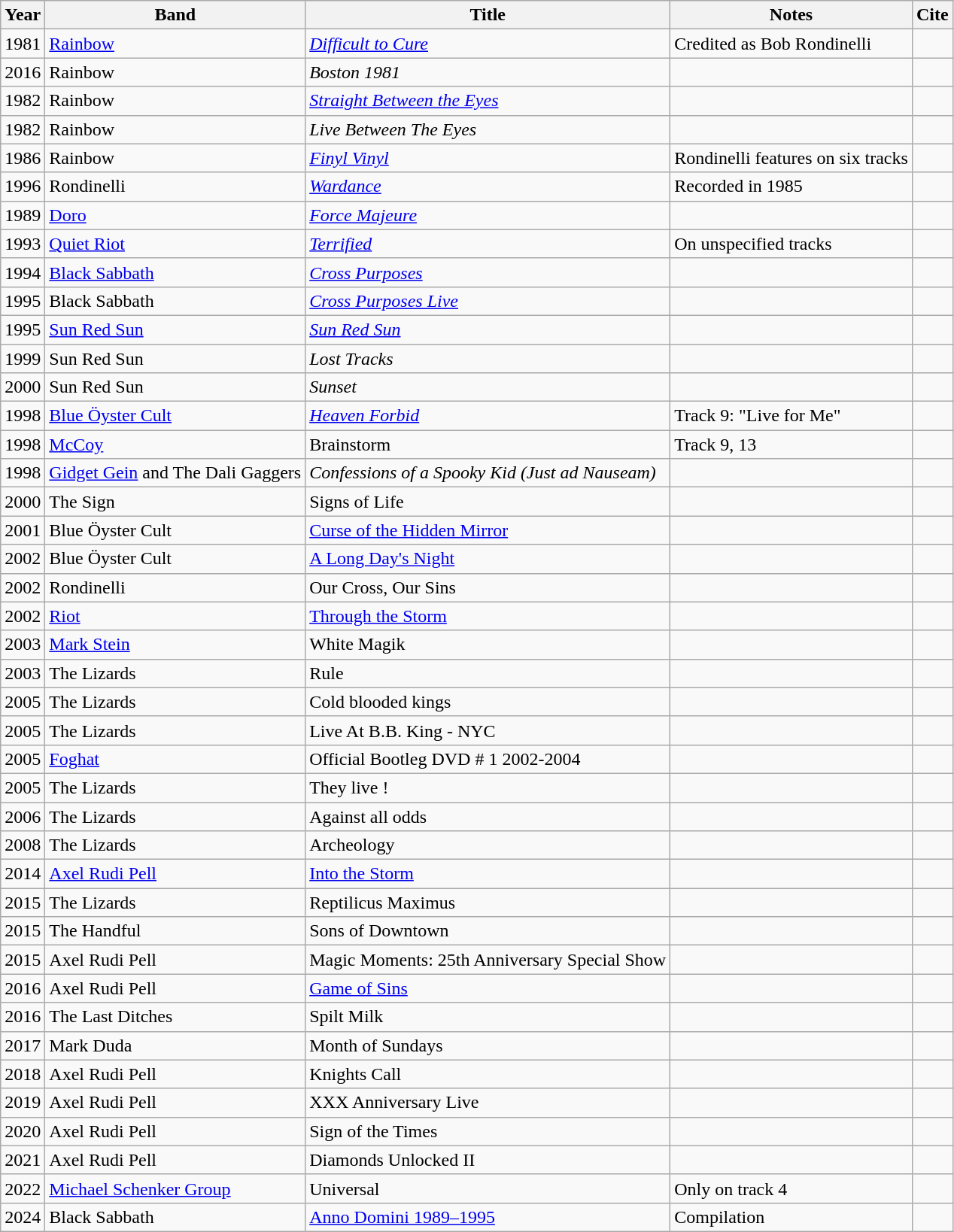<table class="wikitable sortable">
<tr>
<th>Year</th>
<th>Band</th>
<th>Title</th>
<th>Notes</th>
<th>Cite</th>
</tr>
<tr>
<td>1981</td>
<td><a href='#'>Rainbow</a></td>
<td><em><a href='#'>Difficult to Cure</a></em></td>
<td>Credited as Bob Rondinelli</td>
<td></td>
</tr>
<tr>
<td>2016</td>
<td>Rainbow</td>
<td><em>Boston 1981</em></td>
<td></td>
<td></td>
</tr>
<tr>
<td>1982</td>
<td>Rainbow</td>
<td><em><a href='#'>Straight Between the Eyes</a></em></td>
<td></td>
<td></td>
</tr>
<tr>
<td>1982</td>
<td>Rainbow</td>
<td><em>Live Between The Eyes</em></td>
<td></td>
<td></td>
</tr>
<tr>
<td>1986</td>
<td>Rainbow</td>
<td><em><a href='#'>Finyl Vinyl</a></em></td>
<td>Rondinelli features on six tracks</td>
<td></td>
</tr>
<tr>
<td>1996</td>
<td>Rondinelli</td>
<td><em><a href='#'>Wardance</a></em></td>
<td>Recorded in 1985</td>
<td></td>
</tr>
<tr>
<td>1989</td>
<td><a href='#'>Doro</a></td>
<td><em><a href='#'>Force Majeure</a></em></td>
<td></td>
<td></td>
</tr>
<tr>
<td>1993</td>
<td><a href='#'>Quiet Riot</a></td>
<td><em><a href='#'>Terrified</a></em></td>
<td>On unspecified tracks</td>
<td></td>
</tr>
<tr>
<td>1994</td>
<td><a href='#'>Black Sabbath</a></td>
<td><em><a href='#'>Cross Purposes</a></em></td>
<td></td>
<td></td>
</tr>
<tr>
<td>1995</td>
<td>Black Sabbath</td>
<td><em><a href='#'>Cross Purposes Live</a></em></td>
<td></td>
<td></td>
</tr>
<tr>
<td>1995</td>
<td><a href='#'>Sun Red Sun</a></td>
<td><em><a href='#'>Sun Red Sun</a></em></td>
<td></td>
<td></td>
</tr>
<tr>
<td>1999</td>
<td>Sun Red Sun</td>
<td><em>Lost Tracks</em></td>
<td></td>
<td></td>
</tr>
<tr>
<td>2000</td>
<td>Sun Red Sun</td>
<td><em>Sunset</em></td>
<td></td>
<td></td>
</tr>
<tr>
<td>1998</td>
<td><a href='#'>Blue Öyster Cult</a></td>
<td><em><a href='#'>Heaven Forbid</a></em></td>
<td>Track 9: "Live for Me"</td>
<td></td>
</tr>
<tr>
<td>1998</td>
<td><a href='#'>McCoy</a></td>
<td>Brainstorm</td>
<td>Track 9, 13</td>
<td></td>
</tr>
<tr>
<td>1998</td>
<td><a href='#'>Gidget Gein</a> and The Dali Gaggers</td>
<td><em>Confessions of a Spooky Kid (Just ad Nauseam)</td>
<td></td>
<td></td>
</tr>
<tr>
<td>2000</td>
<td>The Sign</td>
<td></em>Signs of Life<em></td>
<td></td>
<td></td>
</tr>
<tr>
<td>2001</td>
<td>Blue Öyster Cult</td>
<td></em><a href='#'>Curse of the Hidden Mirror</a><em></td>
<td></td>
<td></td>
</tr>
<tr>
<td>2002</td>
<td>Blue Öyster Cult</td>
<td></em><a href='#'>A Long Day's Night</a><em></td>
<td></td>
<td></td>
</tr>
<tr>
<td>2002</td>
<td>Rondinelli</td>
<td></em>Our Cross, Our Sins<em></td>
<td></td>
<td></td>
</tr>
<tr>
<td>2002</td>
<td><a href='#'>Riot</a></td>
<td></em><a href='#'>Through the Storm</a><em></td>
<td></td>
<td></td>
</tr>
<tr>
<td>2003</td>
<td><a href='#'>Mark Stein</a></td>
<td>White Magik</td>
<td></td>
<td></td>
</tr>
<tr>
<td>2003</td>
<td>The Lizards</td>
<td></em>Rule<em></td>
<td></td>
<td></td>
</tr>
<tr>
<td>2005</td>
<td>The Lizards</td>
<td></em>Cold blooded kings<em></td>
<td></td>
<td></td>
</tr>
<tr>
<td>2005</td>
<td>The Lizards</td>
<td></em>Live At B.B. King - NYC<em></td>
<td></td>
<td></td>
</tr>
<tr>
<td>2005</td>
<td><a href='#'>Foghat</a></td>
<td></em>Official Bootleg DVD # 1 2002-2004<em></td>
<td></td>
<td></td>
</tr>
<tr>
<td>2005</td>
<td>The Lizards</td>
<td></em>They live !<em></td>
<td></td>
<td></td>
</tr>
<tr>
<td>2006</td>
<td>The Lizards</td>
<td></em>Against all odds<em></td>
<td></td>
<td></td>
</tr>
<tr>
<td>2008</td>
<td>The Lizards</td>
<td></em>Archeology<em></td>
<td></td>
<td></td>
</tr>
<tr>
<td>2014</td>
<td><a href='#'>Axel Rudi Pell</a></td>
<td></em><a href='#'>Into the Storm</a><em></td>
<td></td>
<td></td>
</tr>
<tr>
<td>2015</td>
<td>The Lizards</td>
<td></em>Reptilicus Maximus<em></td>
<td></td>
<td></td>
</tr>
<tr>
<td>2015</td>
<td>The Handful</td>
<td></em>Sons of Downtown<em></td>
<td></td>
<td></td>
</tr>
<tr>
<td>2015</td>
<td>Axel Rudi Pell</td>
<td></em>Magic Moments: 25th Anniversary Special Show<em></td>
<td></td>
<td></td>
</tr>
<tr>
<td>2016</td>
<td>Axel Rudi Pell</td>
<td></em><a href='#'>Game of Sins</a><em></td>
<td></td>
<td></td>
</tr>
<tr>
<td>2016</td>
<td>The Last Ditches</td>
<td></em>Spilt Milk<em></td>
<td></td>
<td></td>
</tr>
<tr>
<td>2017</td>
<td>Mark Duda</td>
<td></em>Month of Sundays<em></td>
<td></td>
<td></td>
</tr>
<tr>
<td>2018</td>
<td>Axel Rudi Pell</td>
<td></em>Knights Call<em></td>
<td></td>
<td></td>
</tr>
<tr>
<td>2019</td>
<td>Axel Rudi Pell</td>
<td></em>XXX Anniversary Live<em></td>
<td></td>
<td></td>
</tr>
<tr>
<td>2020</td>
<td>Axel Rudi Pell</td>
<td></em>Sign of the Times<em></td>
<td></td>
<td></td>
</tr>
<tr>
<td>2021</td>
<td>Axel Rudi Pell</td>
<td></em>Diamonds Unlocked II<em></td>
<td></td>
<td></td>
</tr>
<tr>
<td>2022</td>
<td><a href='#'>Michael Schenker Group</a></td>
<td></em>Universal<em></td>
<td>Only on track 4</td>
<td></td>
</tr>
<tr>
<td>2024</td>
<td>Black Sabbath</td>
<td><a href='#'></em>Anno Domini 1989–1995<em></a></td>
<td>Compilation</td>
<td></td>
</tr>
</table>
